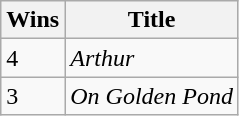<table class="wikitable">
<tr>
<th>Wins</th>
<th>Title</th>
</tr>
<tr>
<td>4</td>
<td><em>Arthur</em></td>
</tr>
<tr>
<td>3</td>
<td><em>On Golden Pond</em></td>
</tr>
</table>
